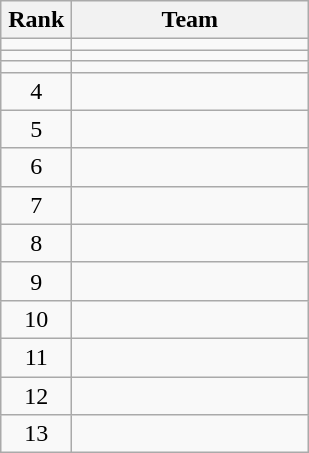<table class=wikitable style="text-align:center">
<tr>
<th width=40>Rank</th>
<th width=150>Team</th>
</tr>
<tr>
<td></td>
<td align=left></td>
</tr>
<tr>
<td></td>
<td align=left></td>
</tr>
<tr>
<td></td>
<td align=left></td>
</tr>
<tr>
<td>4</td>
<td align=left></td>
</tr>
<tr>
<td>5</td>
<td align=left></td>
</tr>
<tr>
<td>6</td>
<td align=left></td>
</tr>
<tr>
<td>7</td>
<td align=left></td>
</tr>
<tr>
<td>8</td>
<td align=left></td>
</tr>
<tr>
<td>9</td>
<td align=left></td>
</tr>
<tr>
<td>10</td>
<td align=left></td>
</tr>
<tr>
<td>11</td>
<td align=left></td>
</tr>
<tr>
<td>12</td>
<td align=left></td>
</tr>
<tr>
<td>13</td>
<td align=left></td>
</tr>
</table>
